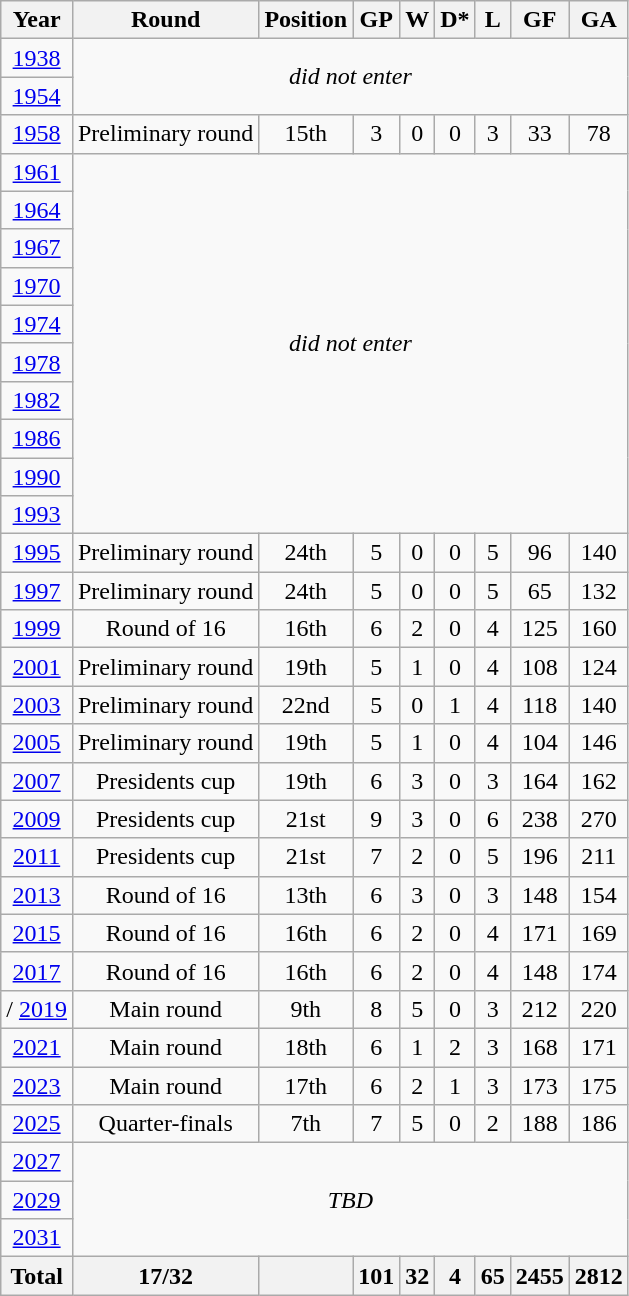<table class="wikitable" style="text-align: center;">
<tr>
<th>Year</th>
<th>Round</th>
<th>Position</th>
<th>GP</th>
<th>W</th>
<th>D*</th>
<th>L</th>
<th>GF</th>
<th>GA</th>
</tr>
<tr>
<td> <a href='#'>1938</a></td>
<td rowspan=2 colspan=8><em>did not enter</em></td>
</tr>
<tr>
<td> <a href='#'>1954</a></td>
</tr>
<tr>
<td> <a href='#'>1958</a></td>
<td>Preliminary round</td>
<td>15th</td>
<td>3</td>
<td>0</td>
<td>0</td>
<td>3</td>
<td>33</td>
<td>78</td>
</tr>
<tr>
<td> <a href='#'>1961</a></td>
<td rowspan=10 colspan=8><em>did not enter</em></td>
</tr>
<tr>
<td> <a href='#'>1964</a></td>
</tr>
<tr>
<td> <a href='#'>1967</a></td>
</tr>
<tr>
<td> <a href='#'>1970</a></td>
</tr>
<tr>
<td> <a href='#'>1974</a></td>
</tr>
<tr>
<td> <a href='#'>1978</a></td>
</tr>
<tr>
<td> <a href='#'>1982</a></td>
</tr>
<tr>
<td> <a href='#'>1986</a></td>
</tr>
<tr>
<td> <a href='#'>1990</a></td>
</tr>
<tr>
<td> <a href='#'>1993</a></td>
</tr>
<tr>
<td> <a href='#'>1995</a></td>
<td>Preliminary round</td>
<td>24th</td>
<td>5</td>
<td>0</td>
<td>0</td>
<td>5</td>
<td>96</td>
<td>140</td>
</tr>
<tr>
<td> <a href='#'>1997</a></td>
<td>Preliminary round</td>
<td>24th</td>
<td>5</td>
<td>0</td>
<td>0</td>
<td>5</td>
<td>65</td>
<td>132</td>
</tr>
<tr>
<td> <a href='#'>1999</a></td>
<td>Round of 16</td>
<td>16th</td>
<td>6</td>
<td>2</td>
<td>0</td>
<td>4</td>
<td>125</td>
<td>160</td>
</tr>
<tr>
<td> <a href='#'>2001</a></td>
<td>Preliminary round</td>
<td>19th</td>
<td>5</td>
<td>1</td>
<td>0</td>
<td>4</td>
<td>108</td>
<td>124</td>
</tr>
<tr>
<td> <a href='#'>2003</a></td>
<td>Preliminary round</td>
<td>22nd</td>
<td>5</td>
<td>0</td>
<td>1</td>
<td>4</td>
<td>118</td>
<td>140</td>
</tr>
<tr>
<td> <a href='#'>2005</a></td>
<td>Preliminary round</td>
<td>19th</td>
<td>5</td>
<td>1</td>
<td>0</td>
<td>4</td>
<td>104</td>
<td>146</td>
</tr>
<tr>
<td> <a href='#'>2007</a></td>
<td>Presidents cup</td>
<td>19th</td>
<td>6</td>
<td>3</td>
<td>0</td>
<td>3</td>
<td>164</td>
<td>162</td>
</tr>
<tr>
<td> <a href='#'>2009</a></td>
<td>Presidents cup</td>
<td>21st</td>
<td>9</td>
<td>3</td>
<td>0</td>
<td>6</td>
<td>238</td>
<td>270</td>
</tr>
<tr>
<td> <a href='#'>2011</a></td>
<td>Presidents cup</td>
<td>21st</td>
<td>7</td>
<td>2</td>
<td>0</td>
<td>5</td>
<td>196</td>
<td>211</td>
</tr>
<tr>
<td> <a href='#'>2013</a></td>
<td>Round of 16</td>
<td>13th</td>
<td>6</td>
<td>3</td>
<td>0</td>
<td>3</td>
<td>148</td>
<td>154</td>
</tr>
<tr>
<td> <a href='#'>2015</a></td>
<td>Round of 16</td>
<td>16th</td>
<td>6</td>
<td>2</td>
<td>0</td>
<td>4</td>
<td>171</td>
<td>169</td>
</tr>
<tr>
<td> <a href='#'>2017</a></td>
<td>Round of 16</td>
<td>16th</td>
<td>6</td>
<td>2</td>
<td>0</td>
<td>4</td>
<td>148</td>
<td>174</td>
</tr>
<tr>
<td>/ <a href='#'>2019</a></td>
<td>Main round</td>
<td>9th</td>
<td>8</td>
<td>5</td>
<td>0</td>
<td>3</td>
<td>212</td>
<td>220</td>
</tr>
<tr>
<td> <a href='#'>2021</a></td>
<td>Main round</td>
<td>18th</td>
<td>6</td>
<td>1</td>
<td>2</td>
<td>3</td>
<td>168</td>
<td>171</td>
</tr>
<tr>
<td>  <a href='#'>2023</a></td>
<td>Main round</td>
<td>17th</td>
<td>6</td>
<td>2</td>
<td>1</td>
<td>3</td>
<td>173</td>
<td>175</td>
</tr>
<tr>
<td>   <a href='#'>2025</a></td>
<td>Quarter-finals</td>
<td>7th</td>
<td>7</td>
<td>5</td>
<td>0</td>
<td>2</td>
<td>188</td>
<td>186</td>
</tr>
<tr>
<td> <a href='#'>2027</a></td>
<td rowspan=3 colspan=8><em>TBD</em></td>
</tr>
<tr>
<td>  <a href='#'>2029</a></td>
</tr>
<tr>
<td>   <a href='#'>2031</a></td>
</tr>
<tr>
<th>Total</th>
<th>17/32</th>
<th></th>
<th>101</th>
<th>32</th>
<th>4</th>
<th>65</th>
<th>2455</th>
<th>2812</th>
</tr>
</table>
